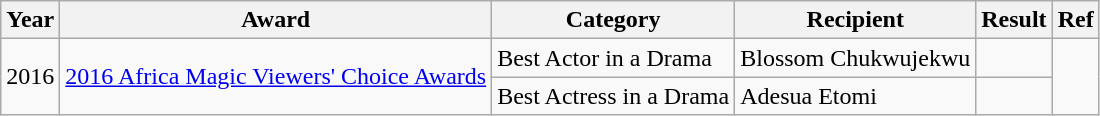<table class="wikitable">
<tr>
<th>Year</th>
<th>Award</th>
<th>Category</th>
<th>Recipient</th>
<th>Result</th>
<th>Ref</th>
</tr>
<tr>
<td rowspan="2">2016</td>
<td rowspan="2"><a href='#'>2016 Africa Magic Viewers' Choice Awards</a></td>
<td>Best Actor in a Drama</td>
<td>Blossom Chukwujekwu</td>
<td></td>
<td rowspan="2"></td>
</tr>
<tr>
<td>Best Actress in a Drama</td>
<td>Adesua Etomi</td>
<td></td>
</tr>
</table>
